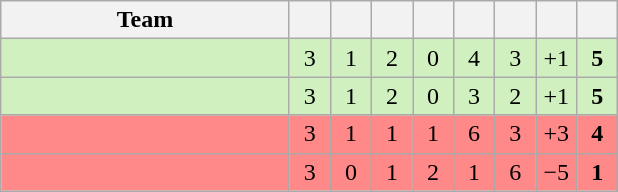<table cellpadding="0" cellspacing="0" width="100%">
<tr>
<td width="60%"><br><table class="wikitable" style="text-align: center;">
<tr>
<th width=185>Team</th>
<th width=20></th>
<th width=20></th>
<th width=20></th>
<th width=20></th>
<th width=20></th>
<th width=20></th>
<th width=20></th>
<th width=20></th>
</tr>
<tr bgcolor="#D0F0C0">
<td style="text-align:left"><strong></strong></td>
<td>3</td>
<td>1</td>
<td>2</td>
<td>0</td>
<td>4</td>
<td>3</td>
<td>+1</td>
<td><strong>5</strong></td>
</tr>
<tr bgcolor="#D0F0C0">
<td style="text-align:left"><strong></strong></td>
<td>3</td>
<td>1</td>
<td>2</td>
<td>0</td>
<td>3</td>
<td>2</td>
<td>+1</td>
<td><strong>5</strong></td>
</tr>
<tr bgcolor=#FF8888>
<td style="text-align:left"></td>
<td>3</td>
<td>1</td>
<td>1</td>
<td>1</td>
<td>6</td>
<td>3</td>
<td>+3</td>
<td><strong>4</strong></td>
</tr>
<tr bgcolor=#FF8888>
<td style="text-align:left"></td>
<td>3</td>
<td>0</td>
<td>1</td>
<td>2</td>
<td>1</td>
<td>6</td>
<td>−5</td>
<td><strong>1</strong></td>
</tr>
</table>
<br>
</td>
</tr>
</table>
